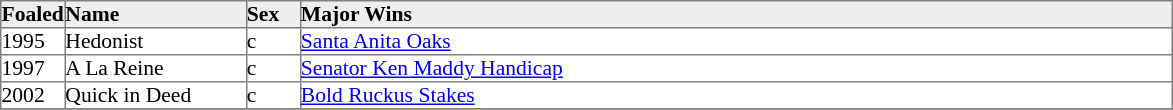<table border="1" cellpadding="0" style="border-collapse: collapse; font-size:90%">
<tr style="background:#eee;">
<td style="width:35px;"><strong>Foaled</strong></td>
<td style="width:120px;"><strong>Name</strong></td>
<td style="width:35px;"><strong>Sex</strong></td>
<td style="width:580px;"><strong>Major Wins</strong></td>
</tr>
<tr>
<td>1995</td>
<td>Hedonist</td>
<td>c</td>
<td><a href='#'>Santa Anita Oaks</a></td>
</tr>
<tr>
<td>1997</td>
<td>A La Reine</td>
<td>c</td>
<td><a href='#'>Senator Ken Maddy Handicap</a></td>
</tr>
<tr>
<td>2002</td>
<td>Quick in Deed</td>
<td>c</td>
<td><a href='#'>Bold Ruckus Stakes</a></td>
</tr>
<tr>
</tr>
</table>
